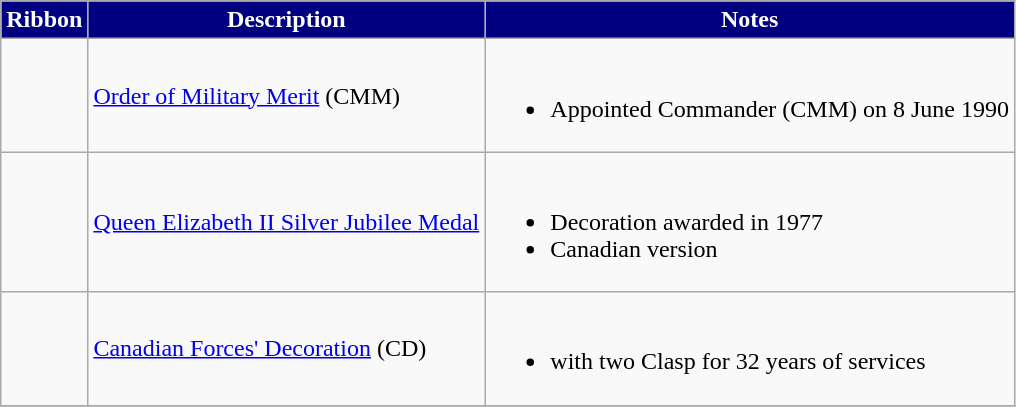<table class="wikitable">
<tr style="background:Navy;color:White" align="center">
<td><strong>Ribbon</strong></td>
<td><strong>Description</strong></td>
<td><strong>Notes</strong></td>
</tr>
<tr>
<td></td>
<td><a href='#'>Order of Military Merit</a> (CMM)</td>
<td><br><ul><li>Appointed Commander (CMM) on 8 June  1990</li></ul></td>
</tr>
<tr>
<td></td>
<td><a href='#'>Queen Elizabeth II Silver Jubilee Medal</a></td>
<td><br><ul><li>Decoration awarded in 1977</li><li>Canadian version</li></ul></td>
</tr>
<tr>
<td></td>
<td><a href='#'>Canadian Forces' Decoration</a> (CD)</td>
<td><br><ul><li>with two Clasp for 32 years of services</li></ul></td>
</tr>
<tr>
</tr>
</table>
